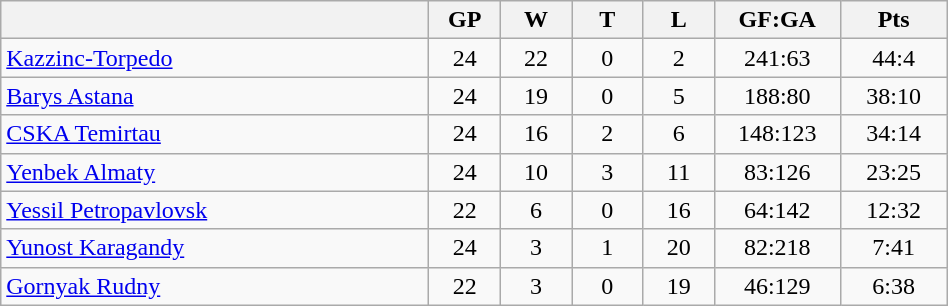<table class="wikitable" width="50%">
<tr>
<th width="30%" bgcolor="#e0e0e0"></th>
<th width="5%" bgcolor="#e0e0e0">GP</th>
<th width="5%" bgcolor="#e0e0e0">W</th>
<th width="5%" bgcolor="#e0e0e0">T</th>
<th width="5%" bgcolor="#e0e0e0">L</th>
<th width="7.5%" bgcolor="#e0e0e0">GF:GA</th>
<th width="7.5%" bgcolor="#e0e0e0">Pts</th>
</tr>
<tr align="center">
<td align="left"><a href='#'>Kazzinc-Torpedo</a></td>
<td>24</td>
<td>22</td>
<td>0</td>
<td>2</td>
<td>241:63</td>
<td>44:4</td>
</tr>
<tr align="center">
<td align="left"><a href='#'>Barys Astana</a></td>
<td>24</td>
<td>19</td>
<td>0</td>
<td>5</td>
<td>188:80</td>
<td>38:10</td>
</tr>
<tr align="center">
<td align="left"><a href='#'>CSKA Temirtau</a></td>
<td>24</td>
<td>16</td>
<td>2</td>
<td>6</td>
<td>148:123</td>
<td>34:14</td>
</tr>
<tr align="center">
<td align="left"><a href='#'>Yenbek Almaty</a></td>
<td>24</td>
<td>10</td>
<td>3</td>
<td>11</td>
<td>83:126</td>
<td>23:25</td>
</tr>
<tr align="center">
<td align="left"><a href='#'>Yessil Petropavlovsk</a></td>
<td>22</td>
<td>6</td>
<td>0</td>
<td>16</td>
<td>64:142</td>
<td>12:32</td>
</tr>
<tr align="center">
<td align="left"><a href='#'>Yunost Karagandy</a></td>
<td>24</td>
<td>3</td>
<td>1</td>
<td>20</td>
<td>82:218</td>
<td>7:41</td>
</tr>
<tr align="center">
<td align="left"><a href='#'>Gornyak Rudny</a></td>
<td>22</td>
<td>3</td>
<td>0</td>
<td>19</td>
<td>46:129</td>
<td>6:38</td>
</tr>
</table>
